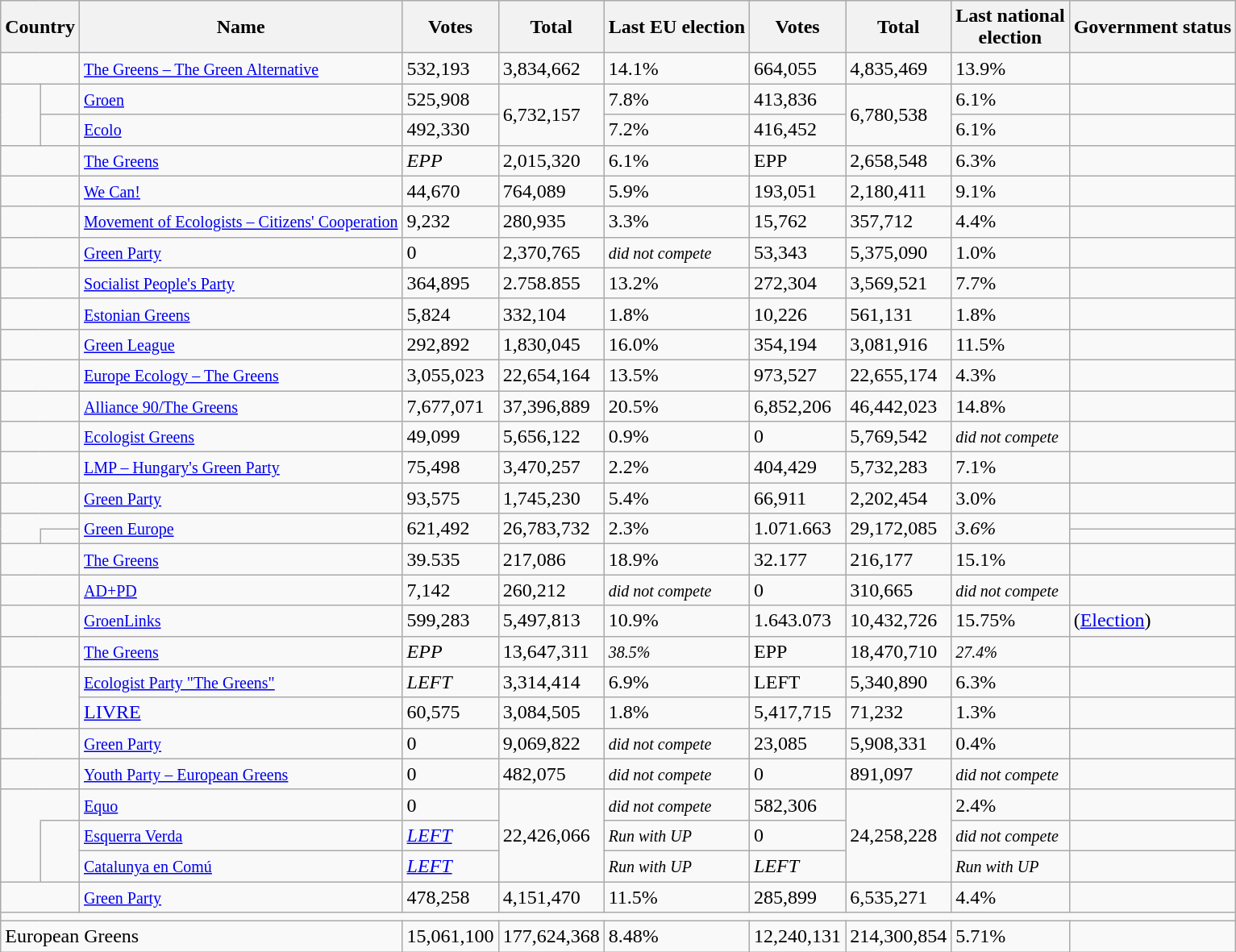<table class="wikitable sortable">
<tr>
<th colspan=2>Country</th>
<th>Name</th>
<th>Votes</th>
<th>Total</th>
<th>Last EU election</th>
<th>Votes</th>
<th>Total</th>
<th>Last national<br>election</th>
<th>Government status</th>
</tr>
<tr>
<td colspan="2"></td>
<td><a href='#'><small>The Greens – The Green Alternative</small></a></td>
<td>532,193</td>
<td>3,834,662</td>
<td>14.1%</td>
<td>664,055</td>
<td>4,835,469</td>
<td>13.9%</td>
<td></td>
</tr>
<tr>
<td rowspan="2"></td>
<td></td>
<td><a href='#'><small>Groen</small></a></td>
<td>525,908</td>
<td rowspan="2">6,732,157</td>
<td>7.8%</td>
<td>413,836</td>
<td rowspan="2">6,780,538</td>
<td>6.1%</td>
<td></td>
</tr>
<tr>
<td><br></td>
<td><small><a href='#'>Ecolo</a></small></td>
<td>492,330</td>
<td>7.2%</td>
<td>416,452</td>
<td>6.1%</td>
<td></td>
</tr>
<tr>
<td colspan="2"></td>
<td><a href='#'><small>The Greens</small></a></td>
<td><em>EPP</em></td>
<td>2,015,320</td>
<td>6.1%</td>
<td>EPP</td>
<td>2,658,548</td>
<td>6.3%</td>
<td></td>
</tr>
<tr>
<td colspan="2"></td>
<td><a href='#'><small>We Can!</small></a></td>
<td>44,670</td>
<td>764,089</td>
<td>5.9%</td>
<td>193,051</td>
<td>2,180,411</td>
<td>9.1%</td>
<td></td>
</tr>
<tr>
<td colspan="2"></td>
<td><a href='#'><small>Movement of Ecologists – Citizens' Cooperation</small></a></td>
<td>9,232</td>
<td>280,935</td>
<td>3.3%</td>
<td>15,762</td>
<td>357,712</td>
<td>4.4%</td>
<td></td>
</tr>
<tr>
<td colspan="2"></td>
<td><a href='#'><small>Green Party</small></a></td>
<td>0</td>
<td>2,370,765</td>
<td><em><small>did not compete</small></em></td>
<td>53,343</td>
<td>5,375,090</td>
<td>1.0%</td>
<td></td>
</tr>
<tr>
<td colspan="2"></td>
<td><a href='#'><small>Socialist People's Party</small></a></td>
<td>364,895</td>
<td>2.758.855</td>
<td>13.2%</td>
<td>272,304</td>
<td>3,569,521</td>
<td>7.7%</td>
<td></td>
</tr>
<tr>
<td colspan="2"></td>
<td><a href='#'><small>Estonian Greens</small></a></td>
<td>5,824</td>
<td>332,104</td>
<td>1.8%</td>
<td>10,226</td>
<td>561,131</td>
<td>1.8%</td>
<td></td>
</tr>
<tr>
<td colspan="2"></td>
<td><a href='#'><small>Green League</small></a></td>
<td>292,892</td>
<td>1,830,045</td>
<td>16.0%</td>
<td>354,194</td>
<td>3,081,916</td>
<td>11.5%</td>
<td></td>
</tr>
<tr>
<td colspan="2"></td>
<td><a href='#'><small>Europe Ecology – The Greens</small></a></td>
<td>3,055,023</td>
<td>22,654,164</td>
<td>13.5%</td>
<td>973,527</td>
<td>22,655,174</td>
<td>4.3%</td>
<td></td>
</tr>
<tr>
<td colspan="2"></td>
<td><a href='#'><small>Alliance 90/The Greens</small></a></td>
<td>7,677,071</td>
<td>37,396,889</td>
<td>20.5%</td>
<td>6,852,206</td>
<td>46,442,023</td>
<td>14.8%</td>
<td></td>
</tr>
<tr>
<td colspan="2"></td>
<td><a href='#'><small>Ecologist Greens</small></a></td>
<td>49,099</td>
<td>5,656,122</td>
<td>0.9%</td>
<td>0</td>
<td>5,769,542</td>
<td><em><small>did not compete</small></em></td>
<td></td>
</tr>
<tr>
<td colspan="2"></td>
<td><a href='#'><small>LMP – Hungary's Green Party</small></a></td>
<td>75,498</td>
<td>3,470,257</td>
<td>2.2%</td>
<td>404,429</td>
<td>5,732,283</td>
<td>7.1%</td>
<td></td>
</tr>
<tr>
<td colspan="2"></td>
<td><small><a href='#'>Green Party</a></small></td>
<td>93,575</td>
<td>1,745,230</td>
<td>5.4%</td>
<td>66,911</td>
<td>2,202,454</td>
<td>3.0%</td>
<td></td>
</tr>
<tr>
<td colspan="2" scope="rowgroup"></td>
<td rowspan="2"><a href='#'><small>Green Europe</small></a></td>
<td rowspan="2">621,492</td>
<td rowspan="2">26,783,732</td>
<td rowspan="2">2.3%</td>
<td rowspan="2">1.071.663</td>
<td rowspan="2">29,172,085</td>
<td rowspan="2"><em>3.6%</em></td>
<td></td>
</tr>
<tr>
<td style="border-top:hidden"></td>
<td></td>
<td></td>
</tr>
<tr>
<td colspan=2></td>
<td><a href='#'><small>The Greens</small></a></td>
<td>39.535</td>
<td>217,086</td>
<td>18.9%</td>
<td>32.177</td>
<td>216,177</td>
<td>15.1%</td>
<td></td>
</tr>
<tr>
<td colspan=2></td>
<td><small><a href='#'>AD+PD</a></small></td>
<td>7,142</td>
<td>260,212</td>
<td><em><small>did not compete</small></em></td>
<td>0</td>
<td>310,665</td>
<td><em><small>did not compete</small></em></td>
<td></td>
</tr>
<tr>
<td colspan="2"></td>
<td><small><a href='#'>GroenLinks</a></small></td>
<td>599,283</td>
<td>5,497,813</td>
<td>10.9%</td>
<td>1.643.073</td>
<td>10,432,726</td>
<td>15.75%</td>
<td> (<a href='#'>Election</a>)</td>
</tr>
<tr>
<td colspan="2"></td>
<td><a href='#'><small>The Greens</small></a></td>
<td><em>EPP</em></td>
<td>13,647,311</td>
<td><em><small>38.5%</small></em></td>
<td>EPP</td>
<td>18,470,710</td>
<td><em><small>27.4%</small></em></td>
<td></td>
</tr>
<tr>
<td colspan="2" rowspan="2"></td>
<td><a href='#'><small>Ecologist Party "The Greens"</small></a></td>
<td><em>LEFT</em></td>
<td>3,314,414</td>
<td>6.9%</td>
<td>LEFT</td>
<td>5,340,890</td>
<td>6.3%</td>
<td></td>
</tr>
<tr>
<td><a href='#'>LIVRE</a></td>
<td>60,575</td>
<td>3,084,505</td>
<td>1.8%</td>
<td>5,417,715</td>
<td>71,232</td>
<td>1.3%</td>
<td></td>
</tr>
<tr>
<td colspan="2"></td>
<td><a href='#'><small>Green Party</small></a></td>
<td>0</td>
<td>9,069,822</td>
<td><em><small>did not compete</small></em></td>
<td>23,085</td>
<td>5,908,331</td>
<td>0.4%</td>
<td></td>
</tr>
<tr>
<td colspan="2"></td>
<td><a href='#'><small>Youth Party – European Greens</small></a></td>
<td>0</td>
<td>482,075</td>
<td><em><small>did not compete</small></em></td>
<td>0</td>
<td>891,097</td>
<td><em><small>did not compete</small></em></td>
<td></td>
</tr>
<tr>
<td colspan="2" scope="rowgroup"></td>
<td><small><a href='#'>Equo</a></small></td>
<td>0</td>
<td rowspan="3">22,426,066</td>
<td><em><small>did not compete</small></em></td>
<td>582,306</td>
<td rowspan="3">24,258,228</td>
<td>2.4%</td>
<td></td>
</tr>
<tr>
<td style="border-top:hidden"></td>
<td rowspan="2"></td>
<td><small><a href='#'>Esquerra Verda</a></small></td>
<td><em><a href='#'>LEFT</a></em></td>
<td><em><small>Run with UP</small></em></td>
<td>0</td>
<td><em><small>did not compete</small></em></td>
<td></td>
</tr>
<tr>
<td style="border-top:hidden"></td>
<td><a href='#'><small>Catalunya en Comú</small></a></td>
<td><em><a href='#'>LEFT</a></em></td>
<td><em><small>Run with UP</small></em></td>
<td><em>LEFT</em></td>
<td><em><small>Run with UP</small></em></td>
<td></td>
</tr>
<tr>
<td colspan="2"></td>
<td><a href='#'><small>Green Party</small></a></td>
<td>478,258</td>
<td>4,151,470</td>
<td>11.5%</td>
<td>285,899</td>
<td>6,535,271</td>
<td>4.4%</td>
<td></td>
</tr>
<tr>
<td colspan="10"></td>
</tr>
<tr>
<td colspan="3">European Greens</td>
<td>15,061,100</td>
<td>177,624,368</td>
<td>8.48%</td>
<td>12,240,131</td>
<td>214,300,854</td>
<td>5.71%</td>
<td></td>
</tr>
</table>
